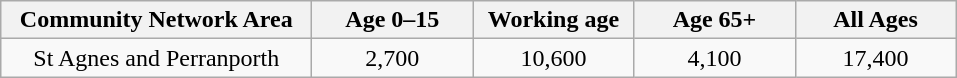<table class="wikitable">
<tr>
<th scope="col" width="200px">Community Network Area</th>
<th scope="col" width="100px">Age 0–15</th>
<th scope="col" width="100px">Working age</th>
<th scope="col" width="100px">Age 65+</th>
<th scope="col" width="100px">All Ages</th>
</tr>
<tr align="center">
<td>St Agnes and Perranporth</td>
<td>2,700</td>
<td>10,600</td>
<td>4,100</td>
<td>17,400</td>
</tr>
</table>
